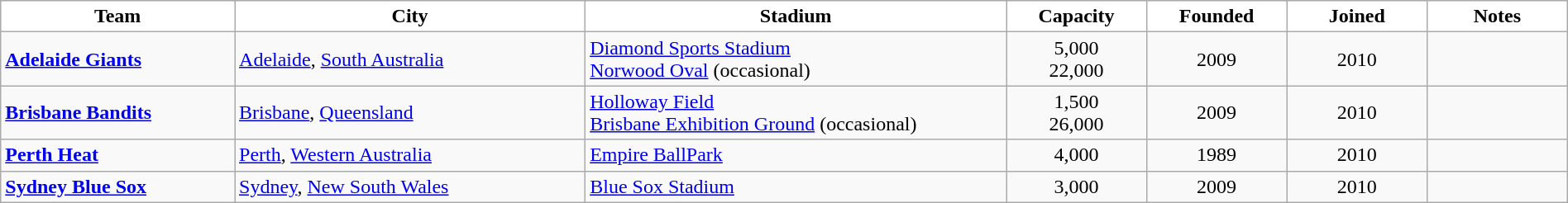<table class="wikitable" style="width:100%; text-align:left">
<tr>
<th style="background:white; width:10%">Team</th>
<th style="background:white; width:15%">City</th>
<th style="background:white; width:18%">Stadium</th>
<th style="background:white; width:6%">Capacity</th>
<th style="background:white; width:6%">Founded</th>
<th style="background:white; width:6%">Joined</th>
<th style="background:white; width:6%">Notes</th>
</tr>
<tr>
<td><strong><a href='#'>Adelaide Giants</a></strong></td>
<td><a href='#'>Adelaide</a>, <a href='#'>South Australia</a></td>
<td><a href='#'>Diamond Sports Stadium</a> <br> <a href='#'>Norwood Oval</a> (occasional)</td>
<td align=center>5,000 <br> 22,000</td>
<td align=center>2009</td>
<td align=center>2010</td>
<td></td>
</tr>
<tr>
<td><strong><a href='#'>Brisbane Bandits</a></strong></td>
<td><a href='#'>Brisbane</a>, <a href='#'>Queensland</a></td>
<td><a href='#'>Holloway Field</a> <br> <a href='#'>Brisbane Exhibition Ground</a> (occasional)</td>
<td align=center>1,500 <br> 26,000</td>
<td align=center>2009</td>
<td align=center>2010</td>
<td></td>
</tr>
<tr>
<td><strong><a href='#'>Perth Heat</a></strong></td>
<td><a href='#'>Perth</a>, <a href='#'>Western Australia</a></td>
<td><a href='#'>Empire BallPark</a></td>
<td align=center>4,000</td>
<td align=center>1989</td>
<td align=center>2010</td>
<td></td>
</tr>
<tr>
<td><strong><a href='#'>Sydney Blue Sox</a></strong></td>
<td><a href='#'>Sydney</a>, <a href='#'>New South Wales</a></td>
<td><a href='#'>Blue Sox Stadium</a></td>
<td align=center>3,000</td>
<td align=center>2009</td>
<td align=center>2010</td>
<td></td>
</tr>
</table>
